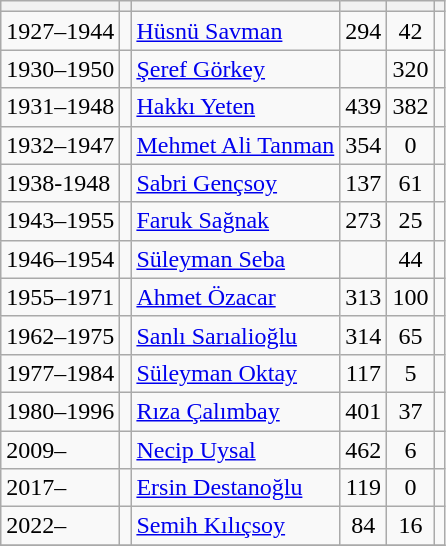<table class="wikitable" style="text-align: center;">
<tr>
<th></th>
<th></th>
<th></th>
<th></th>
<th></th>
<th></th>
</tr>
<tr>
<td style="text-align:left">1927–1944</td>
<td></td>
<td style="text-align:left"><a href='#'>Hüsnü Savman</a></td>
<td>294</td>
<td>42</td>
<td></td>
</tr>
<tr>
<td style="text-align:left">1930–1950</td>
<td></td>
<td style="text-align:left"><a href='#'>Şeref Görkey</a></td>
<td></td>
<td>320</td>
<td></td>
</tr>
<tr>
<td style="text-align:left">1931–1948</td>
<td></td>
<td style="text-align:left"><a href='#'>Hakkı Yeten</a></td>
<td>439</td>
<td>382</td>
<td></td>
</tr>
<tr>
<td style="text-align:left">1932–1947</td>
<td></td>
<td style="text-align:left"><a href='#'>Mehmet Ali Tanman</a></td>
<td>354</td>
<td>0</td>
<td></td>
</tr>
<tr>
<td style="text-align:left">1938-1948</td>
<td></td>
<td style="text-align:left"><a href='#'>Sabri Gençsoy</a></td>
<td>137</td>
<td>61</td>
<td></td>
</tr>
<tr>
<td style="text-align:left">1943–1955</td>
<td></td>
<td style="text-align:left"><a href='#'>Faruk Sağnak</a></td>
<td>273</td>
<td>25</td>
<td></td>
</tr>
<tr>
<td style="text-align:left">1946–1954</td>
<td></td>
<td style="text-align:left"><a href='#'>Süleyman Seba</a></td>
<td></td>
<td>44</td>
<td></td>
</tr>
<tr>
<td style="text-align:left">1955–1971</td>
<td></td>
<td style="text-align:left"><a href='#'>Ahmet Özacar</a></td>
<td>313</td>
<td>100</td>
<td></td>
</tr>
<tr>
<td style="text-align:left">1962–1975</td>
<td></td>
<td style="text-align:left"><a href='#'>Sanlı Sarıalioğlu</a></td>
<td>314</td>
<td>65</td>
<td></td>
</tr>
<tr>
<td style="text-align:left">1977–1984</td>
<td></td>
<td style="text-align:left"><a href='#'>Süleyman Oktay</a></td>
<td>117</td>
<td>5</td>
<td></td>
</tr>
<tr>
<td style="text-align:left">1980–1996</td>
<td></td>
<td style="text-align:left"><a href='#'>Rıza Çalımbay</a></td>
<td>401</td>
<td>37</td>
<td></td>
</tr>
<tr>
<td style="text-align:left">2009–</td>
<td></td>
<td style="text-align:left"><a href='#'>Necip Uysal</a></td>
<td>462</td>
<td>6</td>
<td></td>
</tr>
<tr>
<td style="text-align:left">2017–</td>
<td></td>
<td style="text-align:left"><a href='#'>Ersin Destanoğlu</a></td>
<td>119</td>
<td>0</td>
<td></td>
</tr>
<tr>
<td style="text-align:left">2022–</td>
<td></td>
<td style="text-align:left"><a href='#'>Semih Kılıçsoy</a></td>
<td>84</td>
<td>16</td>
<td></td>
</tr>
<tr>
</tr>
</table>
